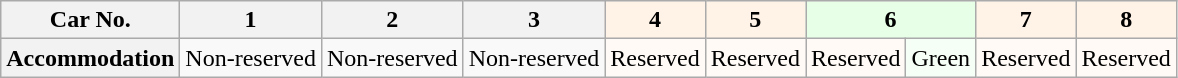<table class="wikitable">
<tr>
<th>Car No.</th>
<th>1</th>
<th>2</th>
<th>3</th>
<th style="background: #FFF2E6">4</th>
<th style="background: #FFF2E6">5</th>
<th colspan=2 style="background:#E6FFE6">6</th>
<th style="background: #FFF2E6">7</th>
<th style="background: #FFF2E6">8</th>
</tr>
<tr>
<th>Accommodation</th>
<td>Non-reserved</td>
<td>Non-reserved</td>
<td>Non-reserved</td>
<td style="background: #FFFAF5">Reserved</td>
<td style="background: #FFFAF5">Reserved</td>
<td style="background: #FFFAF5">Reserved</td>
<td style="background: #F5FFF5">Green</td>
<td style="background: #FFFAF5">Reserved</td>
<td style="background: #FFFAF5">Reserved</td>
</tr>
</table>
